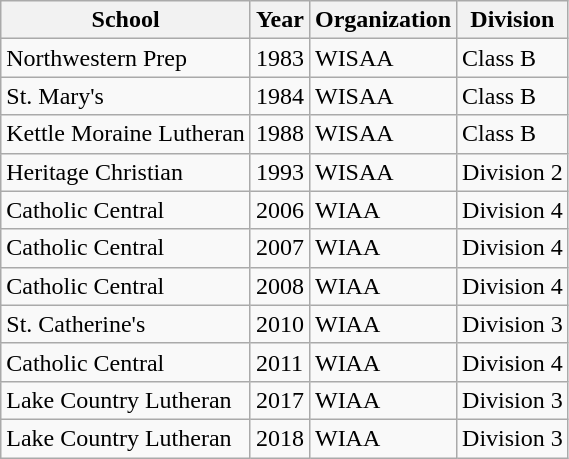<table class="wikitable">
<tr>
<th>School</th>
<th>Year</th>
<th>Organization</th>
<th>Division</th>
</tr>
<tr>
<td>Northwestern Prep</td>
<td>1983</td>
<td>WISAA</td>
<td>Class B</td>
</tr>
<tr>
<td>St. Mary's</td>
<td>1984</td>
<td>WISAA</td>
<td>Class B</td>
</tr>
<tr>
<td>Kettle Moraine Lutheran</td>
<td>1988</td>
<td>WISAA</td>
<td>Class B</td>
</tr>
<tr>
<td>Heritage Christian</td>
<td>1993</td>
<td>WISAA</td>
<td>Division 2</td>
</tr>
<tr>
<td>Catholic Central</td>
<td>2006</td>
<td>WIAA</td>
<td>Division 4</td>
</tr>
<tr>
<td>Catholic Central</td>
<td>2007</td>
<td>WIAA</td>
<td>Division 4</td>
</tr>
<tr>
<td>Catholic Central</td>
<td>2008</td>
<td>WIAA</td>
<td>Division 4</td>
</tr>
<tr>
<td>St. Catherine's</td>
<td>2010</td>
<td>WIAA</td>
<td>Division 3</td>
</tr>
<tr>
<td>Catholic Central</td>
<td>2011</td>
<td>WIAA</td>
<td>Division 4</td>
</tr>
<tr>
<td>Lake Country Lutheran</td>
<td>2017</td>
<td>WIAA</td>
<td>Division 3</td>
</tr>
<tr>
<td>Lake Country Lutheran</td>
<td>2018</td>
<td>WIAA</td>
<td>Division 3</td>
</tr>
</table>
